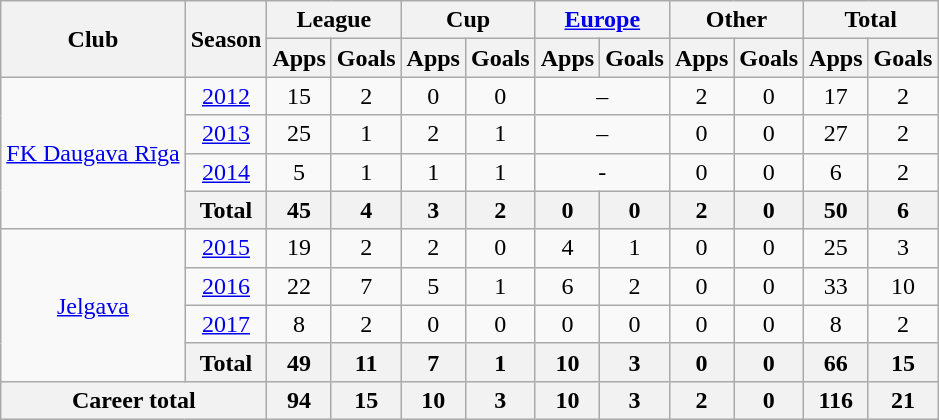<table class="wikitable" style="text-align: center">
<tr>
<th rowspan="2">Club</th>
<th rowspan="2">Season</th>
<th colspan="2">League</th>
<th colspan="2">Cup</th>
<th colspan="2"><a href='#'>Europe</a></th>
<th colspan="2">Other</th>
<th colspan="2">Total</th>
</tr>
<tr>
<th>Apps</th>
<th>Goals</th>
<th>Apps</th>
<th>Goals</th>
<th>Apps</th>
<th>Goals</th>
<th>Apps</th>
<th>Goals</th>
<th>Apps</th>
<th>Goals</th>
</tr>
<tr>
<td rowspan="4"><a href='#'>FK Daugava Rīga</a></td>
<td><a href='#'>2012</a></td>
<td>15</td>
<td>2</td>
<td>0</td>
<td>0</td>
<td colspan=2>–</td>
<td>2</td>
<td 0>0</td>
<td>17</td>
<td>2</td>
</tr>
<tr>
<td><a href='#'>2013</a></td>
<td>25</td>
<td>1</td>
<td>2</td>
<td>1</td>
<td colspan=2>–</td>
<td>0</td>
<td 0>0</td>
<td>27</td>
<td>2</td>
</tr>
<tr>
<td><a href='#'>2014</a></td>
<td>5</td>
<td>1</td>
<td>1</td>
<td>1</td>
<td colspan=2>-</td>
<td>0</td>
<td 0>0</td>
<td>6</td>
<td>2</td>
</tr>
<tr>
<th>Total</th>
<th>45</th>
<th>4</th>
<th>3</th>
<th>2</th>
<th>0</th>
<th>0</th>
<th>2</th>
<th>0</th>
<th>50</th>
<th>6</th>
</tr>
<tr>
<td rowspan="4"><a href='#'>Jelgava</a></td>
<td><a href='#'>2015</a></td>
<td>19</td>
<td>2</td>
<td>2</td>
<td>0</td>
<td>4</td>
<td>1</td>
<td>0</td>
<td 0>0</td>
<td>25</td>
<td>3</td>
</tr>
<tr>
<td><a href='#'>2016</a></td>
<td>22</td>
<td>7</td>
<td>5</td>
<td>1</td>
<td>6</td>
<td>2</td>
<td>0</td>
<td 0>0</td>
<td>33</td>
<td>10</td>
</tr>
<tr>
<td><a href='#'>2017</a></td>
<td>8</td>
<td>2</td>
<td>0</td>
<td>0</td>
<td>0</td>
<td>0</td>
<td>0</td>
<td 0>0</td>
<td>8</td>
<td>2</td>
</tr>
<tr>
<th>Total</th>
<th>49</th>
<th>11</th>
<th>7</th>
<th>1</th>
<th>10</th>
<th>3</th>
<th>0</th>
<th>0</th>
<th>66</th>
<th>15</th>
</tr>
<tr>
<th colspan=2>Career total</th>
<th>94</th>
<th>15</th>
<th>10</th>
<th>3</th>
<th>10</th>
<th>3</th>
<th>2</th>
<th>0</th>
<th>116</th>
<th>21</th>
</tr>
</table>
